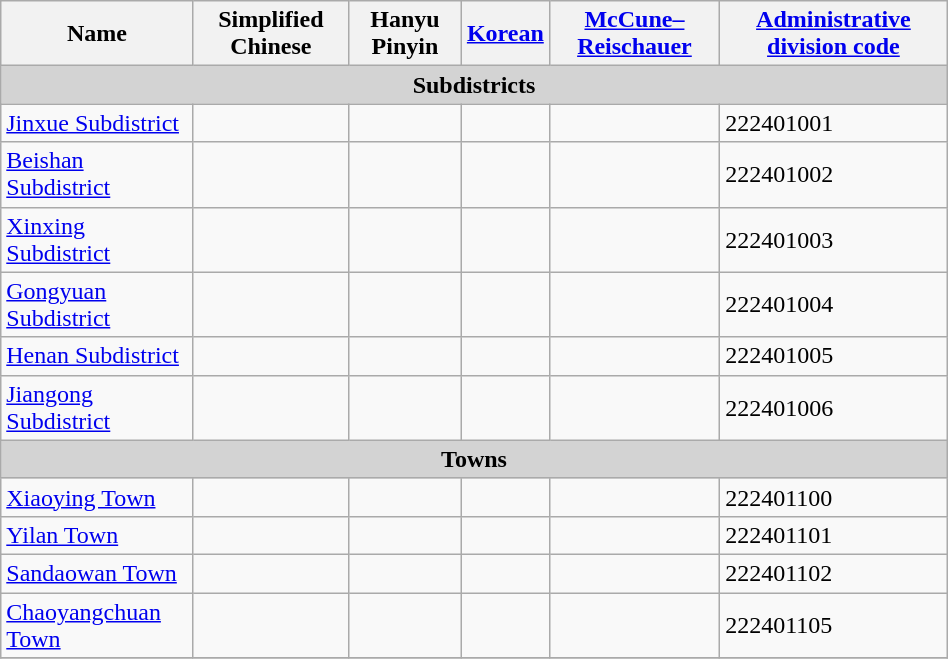<table class="wikitable" align="center" style="width:50%; border="1">
<tr>
<th>Name</th>
<th>Simplified Chinese</th>
<th>Hanyu Pinyin</th>
<th><a href='#'>Korean</a></th>
<th><a href='#'>McCune–Reischauer</a></th>
<th><a href='#'>Administrative division code</a></th>
</tr>
<tr>
<td colspan="7"  style="text-align:center; background:#d3d3d3;"><strong>Subdistricts</strong></td>
</tr>
<tr --------->
<td><a href='#'>Jinxue Subdistrict</a></td>
<td></td>
<td></td>
<td></td>
<td></td>
<td>222401001</td>
</tr>
<tr>
<td><a href='#'>Beishan Subdistrict</a></td>
<td></td>
<td></td>
<td></td>
<td></td>
<td>222401002</td>
</tr>
<tr>
<td><a href='#'>Xinxing Subdistrict</a></td>
<td></td>
<td></td>
<td></td>
<td></td>
<td>222401003</td>
</tr>
<tr>
<td><a href='#'>Gongyuan Subdistrict</a></td>
<td></td>
<td></td>
<td></td>
<td></td>
<td>222401004</td>
</tr>
<tr>
<td><a href='#'>Henan Subdistrict</a></td>
<td></td>
<td></td>
<td></td>
<td></td>
<td>222401005</td>
</tr>
<tr>
<td><a href='#'>Jiangong Subdistrict</a></td>
<td></td>
<td></td>
<td></td>
<td></td>
<td>222401006</td>
</tr>
<tr>
<td colspan="7"  style="text-align:center; background:#d3d3d3;"><strong>Towns</strong></td>
</tr>
<tr --------->
<td><a href='#'>Xiaoying Town</a></td>
<td></td>
<td></td>
<td></td>
<td></td>
<td>222401100</td>
</tr>
<tr>
<td><a href='#'>Yilan Town</a></td>
<td></td>
<td></td>
<td></td>
<td></td>
<td>222401101</td>
</tr>
<tr>
<td><a href='#'>Sandaowan Town</a></td>
<td></td>
<td></td>
<td></td>
<td></td>
<td>222401102</td>
</tr>
<tr>
<td><a href='#'>Chaoyangchuan Town</a></td>
<td></td>
<td></td>
<td></td>
<td></td>
<td>222401105</td>
</tr>
<tr>
</tr>
</table>
